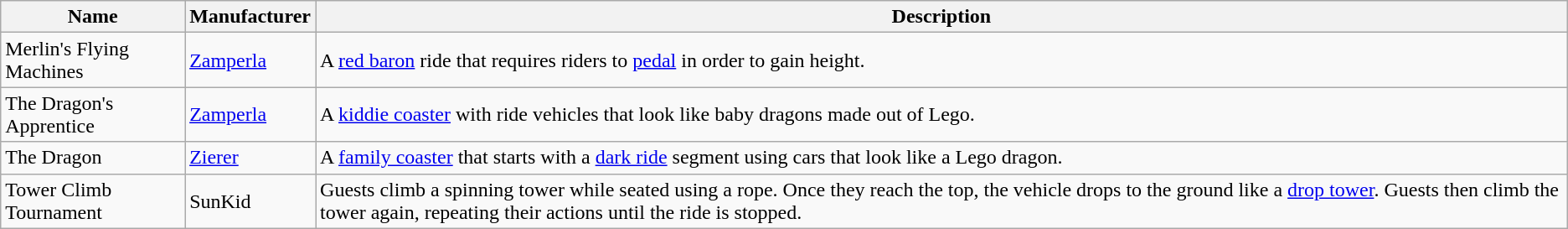<table class="wikitable">
<tr>
<th>Name</th>
<th>Manufacturer</th>
<th>Description</th>
</tr>
<tr>
<td>Merlin's Flying Machines</td>
<td><a href='#'>Zamperla</a></td>
<td>A <a href='#'>red baron</a> ride that requires riders to <a href='#'>pedal</a> in order to gain height.</td>
</tr>
<tr>
<td>The Dragon's Apprentice</td>
<td><a href='#'>Zamperla</a></td>
<td>A <a href='#'>kiddie coaster</a> with ride vehicles that look like baby dragons made out of Lego.</td>
</tr>
<tr>
<td>The Dragon</td>
<td><a href='#'>Zierer</a></td>
<td>A <a href='#'>family coaster</a> that starts with a <a href='#'>dark ride</a> segment using cars that look like a Lego dragon.</td>
</tr>
<tr>
<td>Tower Climb Tournament</td>
<td>SunKid</td>
<td>Guests climb a spinning tower while seated using a rope. Once they reach the top, the vehicle drops to the ground like a <a href='#'>drop tower</a>. Guests then climb the tower again, repeating their actions until the ride is stopped.</td>
</tr>
</table>
